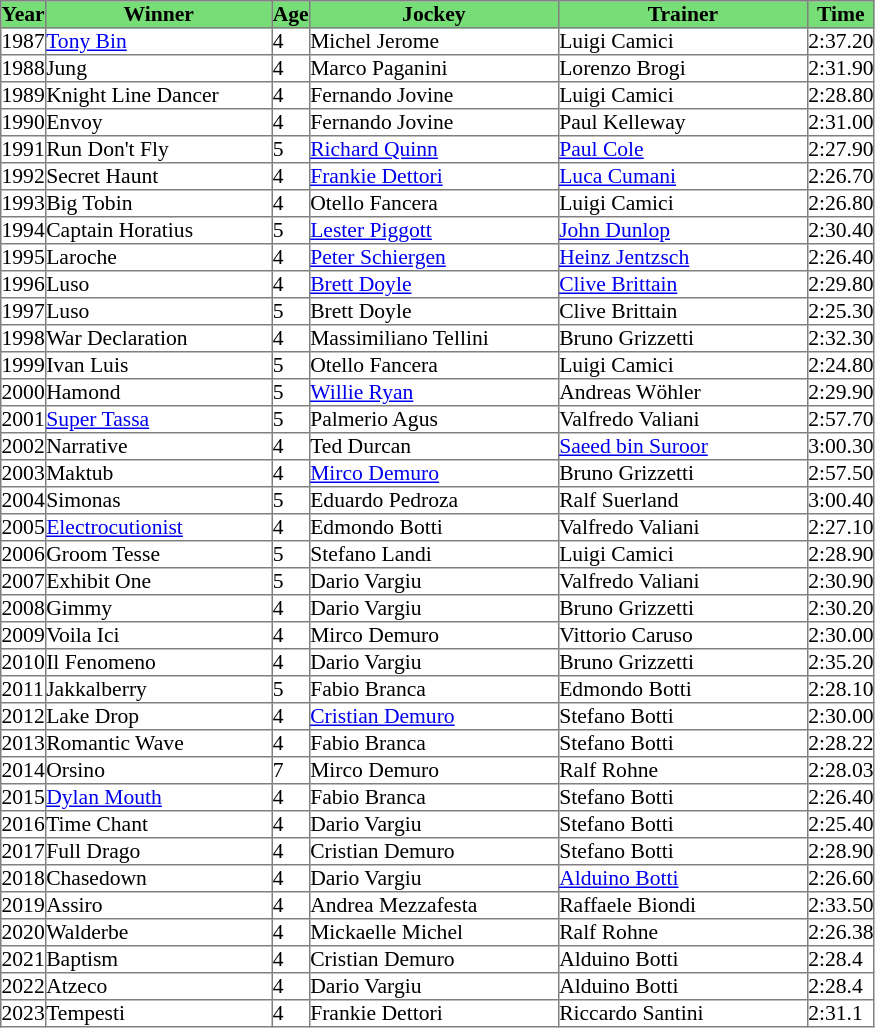<table class = "sortable" | border="1" cellpadding="0" style="border-collapse: collapse; font-size:90%">
<tr bgcolor="#77dd77" align="center">
<th>Year</th>
<th>Winner</th>
<th>Age</th>
<th>Jockey</th>
<th>Trainer</th>
<th>Time</th>
</tr>
<tr>
<td>1987</td>
<td width=150px><a href='#'>Tony Bin</a></td>
<td>4</td>
<td width=165px>Michel Jerome</td>
<td width=165px>Luigi Camici</td>
<td>2:37.20</td>
</tr>
<tr>
<td>1988</td>
<td>Jung</td>
<td>4</td>
<td>Marco Paganini</td>
<td>Lorenzo Brogi</td>
<td>2:31.90</td>
</tr>
<tr>
<td>1989</td>
<td>Knight Line Dancer</td>
<td>4</td>
<td>Fernando Jovine</td>
<td>Luigi Camici</td>
<td>2:28.80</td>
</tr>
<tr>
<td>1990</td>
<td> Envoy</td>
<td>4</td>
<td>Fernando Jovine</td>
<td>Paul Kelleway</td>
<td>2:31.00</td>
</tr>
<tr>
<td>1991</td>
<td>Run Don't Fly</td>
<td>5</td>
<td><a href='#'>Richard Quinn</a></td>
<td><a href='#'>Paul Cole</a></td>
<td>2:27.90</td>
</tr>
<tr>
<td>1992</td>
<td>Secret Haunt</td>
<td>4</td>
<td><a href='#'>Frankie Dettori</a></td>
<td><a href='#'>Luca Cumani</a></td>
<td>2:26.70</td>
</tr>
<tr>
<td>1993</td>
<td>Big Tobin</td>
<td>4</td>
<td>Otello Fancera</td>
<td>Luigi Camici</td>
<td>2:26.80</td>
</tr>
<tr>
<td>1994</td>
<td>Captain Horatius</td>
<td>5</td>
<td><a href='#'>Lester Piggott</a></td>
<td><a href='#'>John Dunlop</a></td>
<td>2:30.40</td>
</tr>
<tr>
<td>1995</td>
<td>Laroche</td>
<td>4</td>
<td><a href='#'>Peter Schiergen</a></td>
<td><a href='#'>Heinz Jentzsch</a></td>
<td>2:26.40</td>
</tr>
<tr>
<td>1996</td>
<td>Luso</td>
<td>4</td>
<td><a href='#'>Brett Doyle</a></td>
<td><a href='#'>Clive Brittain</a></td>
<td>2:29.80</td>
</tr>
<tr>
<td>1997</td>
<td>Luso</td>
<td>5</td>
<td>Brett Doyle</td>
<td>Clive Brittain</td>
<td>2:25.30</td>
</tr>
<tr>
<td>1998</td>
<td>War Declaration</td>
<td>4</td>
<td>Massimiliano Tellini</td>
<td>Bruno Grizzetti</td>
<td>2:32.30</td>
</tr>
<tr>
<td>1999</td>
<td>Ivan Luis</td>
<td>5</td>
<td>Otello Fancera</td>
<td>Luigi Camici</td>
<td>2:24.80</td>
</tr>
<tr>
<td>2000</td>
<td>Hamond</td>
<td>5</td>
<td><a href='#'>Willie Ryan</a></td>
<td>Andreas Wöhler</td>
<td>2:29.90</td>
</tr>
<tr>
<td>2001</td>
<td><a href='#'>Super Tassa</a></td>
<td>5</td>
<td>Palmerio Agus</td>
<td>Valfredo Valiani</td>
<td>2:57.70</td>
</tr>
<tr>
<td>2002</td>
<td>Narrative</td>
<td>4</td>
<td>Ted Durcan</td>
<td><a href='#'>Saeed bin Suroor</a></td>
<td>3:00.30</td>
</tr>
<tr>
<td>2003</td>
<td>Maktub</td>
<td>4</td>
<td><a href='#'>Mirco Demuro</a></td>
<td>Bruno Grizzetti</td>
<td>2:57.50</td>
</tr>
<tr>
<td>2004</td>
<td>Simonas</td>
<td>5</td>
<td>Eduardo Pedroza</td>
<td>Ralf Suerland</td>
<td>3:00.40</td>
</tr>
<tr>
<td>2005</td>
<td><a href='#'>Electrocutionist</a></td>
<td>4</td>
<td>Edmondo Botti</td>
<td>Valfredo Valiani</td>
<td>2:27.10</td>
</tr>
<tr>
<td>2006</td>
<td>Groom Tesse</td>
<td>5</td>
<td>Stefano Landi</td>
<td>Luigi Camici</td>
<td>2:28.90</td>
</tr>
<tr>
<td>2007</td>
<td>Exhibit One</td>
<td>5</td>
<td>Dario Vargiu</td>
<td>Valfredo Valiani</td>
<td>2:30.90</td>
</tr>
<tr>
<td>2008</td>
<td>Gimmy</td>
<td>4</td>
<td>Dario Vargiu</td>
<td>Bruno Grizzetti</td>
<td>2:30.20</td>
</tr>
<tr>
<td>2009</td>
<td>Voila Ici</td>
<td>4</td>
<td>Mirco Demuro</td>
<td>Vittorio Caruso</td>
<td>2:30.00</td>
</tr>
<tr>
<td>2010</td>
<td>Il Fenomeno</td>
<td>4</td>
<td>Dario Vargiu</td>
<td>Bruno Grizzetti</td>
<td>2:35.20</td>
</tr>
<tr>
<td>2011</td>
<td>Jakkalberry</td>
<td>5</td>
<td>Fabio Branca</td>
<td>Edmondo Botti</td>
<td>2:28.10</td>
</tr>
<tr>
<td>2012</td>
<td>Lake Drop</td>
<td>4</td>
<td><a href='#'>Cristian Demuro</a></td>
<td>Stefano Botti</td>
<td>2:30.00</td>
</tr>
<tr>
<td>2013</td>
<td>Romantic Wave</td>
<td>4</td>
<td>Fabio Branca</td>
<td>Stefano Botti</td>
<td>2:28.22</td>
</tr>
<tr>
<td>2014</td>
<td>Orsino</td>
<td>7</td>
<td>Mirco Demuro</td>
<td>Ralf Rohne</td>
<td>2:28.03</td>
</tr>
<tr>
<td>2015</td>
<td><a href='#'>Dylan Mouth</a></td>
<td>4</td>
<td>Fabio Branca</td>
<td>Stefano Botti</td>
<td>2:26.40</td>
</tr>
<tr>
<td>2016</td>
<td>Time Chant</td>
<td>4</td>
<td>Dario Vargiu</td>
<td>Stefano Botti</td>
<td>2:25.40</td>
</tr>
<tr>
<td>2017</td>
<td>Full Drago</td>
<td>4</td>
<td>Cristian Demuro</td>
<td>Stefano Botti</td>
<td>2:28.90</td>
</tr>
<tr>
<td>2018</td>
<td>Chasedown</td>
<td>4</td>
<td>Dario Vargiu</td>
<td><a href='#'>Alduino Botti</a></td>
<td>2:26.60</td>
</tr>
<tr>
<td>2019</td>
<td>Assiro</td>
<td>4</td>
<td>Andrea Mezzafesta</td>
<td>Raffaele Biondi</td>
<td>2:33.50</td>
</tr>
<tr>
<td>2020</td>
<td>Walderbe</td>
<td>4</td>
<td>Mickaelle Michel</td>
<td>Ralf Rohne</td>
<td>2:26.38</td>
</tr>
<tr>
<td>2021</td>
<td>Baptism</td>
<td>4</td>
<td>Cristian Demuro</td>
<td>Alduino Botti</td>
<td>2:28.4</td>
</tr>
<tr>
<td>2022</td>
<td>Atzeco</td>
<td>4</td>
<td>Dario Vargiu</td>
<td>Alduino Botti</td>
<td>2:28.4</td>
</tr>
<tr>
<td>2023</td>
<td>Tempesti</td>
<td>4</td>
<td>Frankie Dettori</td>
<td>Riccardo Santini</td>
<td>2:31.1</td>
</tr>
</table>
